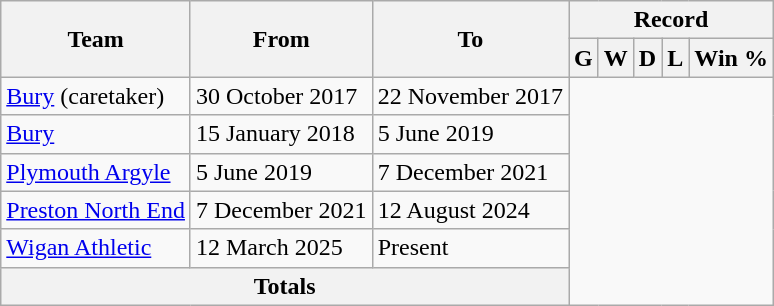<table class="wikitable" style="text-align:centre">
<tr>
<th rowspan=2>Team</th>
<th rowspan=2>From</th>
<th rowspan=2>To</th>
<th colspan=8>Record</th>
</tr>
<tr>
<th>G</th>
<th>W</th>
<th>D</th>
<th>L</th>
<th>Win %</th>
</tr>
<tr>
<td align=left><a href='#'>Bury</a> (caretaker)</td>
<td align=left>30 October 2017</td>
<td align=left>22 November 2017<br></td>
</tr>
<tr>
<td align=left><a href='#'>Bury</a></td>
<td align=left>15 January 2018</td>
<td align=left>5 June 2019<br></td>
</tr>
<tr>
<td align=left><a href='#'>Plymouth Argyle</a></td>
<td align=left>5 June 2019</td>
<td align=left>7 December 2021<br></td>
</tr>
<tr>
<td align=left><a href='#'>Preston North End</a></td>
<td align=left>7 December 2021</td>
<td align=left>12 August 2024<br></td>
</tr>
<tr>
<td align=left><a href='#'>Wigan Athletic</a></td>
<td align=left>12 March 2025</td>
<td align=left>Present<br></td>
</tr>
<tr>
<th colspan="3">Totals<br></th>
</tr>
</table>
